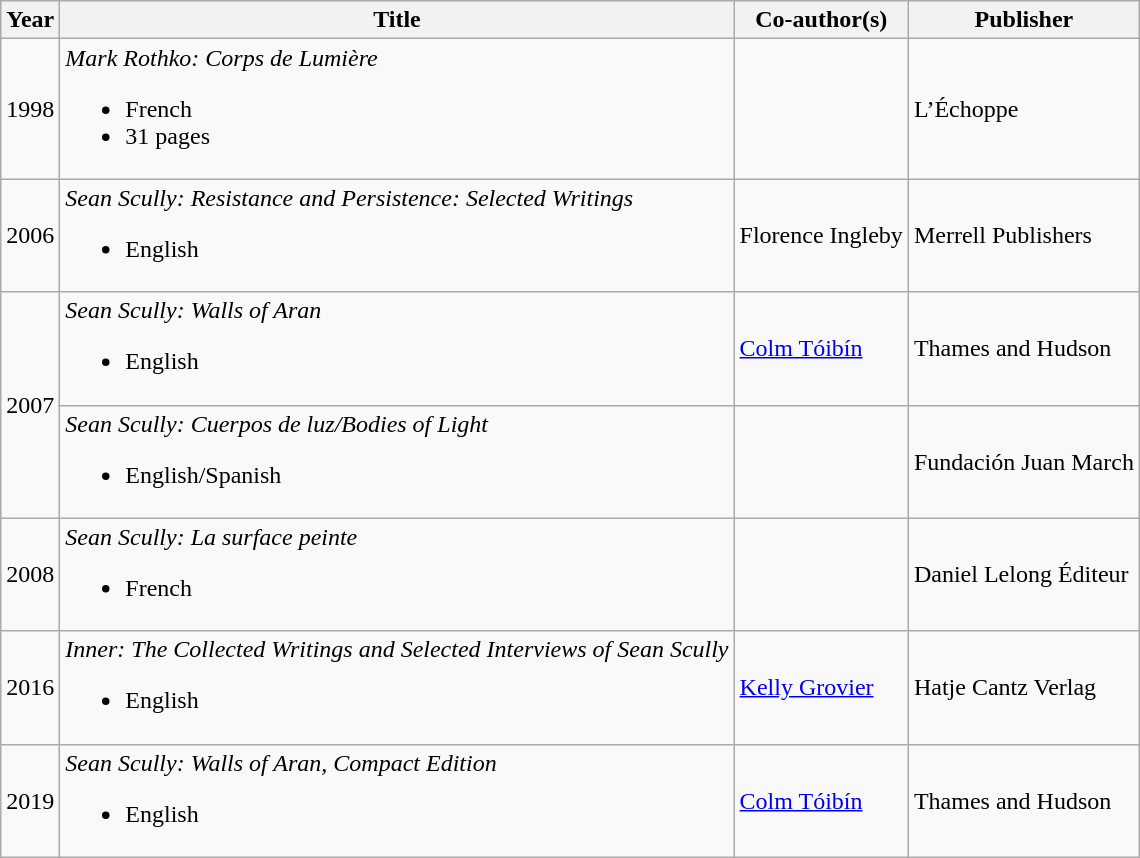<table class="wikitable">
<tr>
<th>Year</th>
<th>Title</th>
<th>Co-author(s)</th>
<th>Publisher</th>
</tr>
<tr>
<td>1998</td>
<td><em>Mark Rothko: Corps de Lumière</em><br><ul><li>French</li><li>31 pages</li></ul></td>
<td></td>
<td>L’Échoppe</td>
</tr>
<tr>
<td>2006</td>
<td><em>Sean Scully: Resistance and Persistence: Selected Writings</em><br><ul><li>English</li></ul></td>
<td>Florence Ingleby</td>
<td>Merrell Publishers</td>
</tr>
<tr>
<td rowspan="2">2007</td>
<td><em>Sean Scully: Walls of Aran</em><br><ul><li>English</li></ul></td>
<td><a href='#'>Colm Tóibín</a></td>
<td>Thames and Hudson</td>
</tr>
<tr>
<td><em>Sean Scully: Cuerpos de luz/Bodies of Light</em><br><ul><li>English/Spanish</li></ul></td>
<td></td>
<td>Fundación Juan March</td>
</tr>
<tr>
<td>2008</td>
<td><em>Sean Scully: La surface peinte</em><br><ul><li>French</li></ul></td>
<td></td>
<td>Daniel Lelong Éditeur</td>
</tr>
<tr>
<td>2016</td>
<td><em>Inner: The Collected Writings and Selected Interviews of Sean Scully</em><br><ul><li>English</li></ul></td>
<td><a href='#'>Kelly Grovier</a></td>
<td>Hatje Cantz Verlag</td>
</tr>
<tr>
<td>2019</td>
<td><em>Sean Scully: Walls of Aran, Compact Edition</em><br><ul><li>English</li></ul></td>
<td><a href='#'>Colm Tóibín</a></td>
<td>Thames and Hudson</td>
</tr>
</table>
